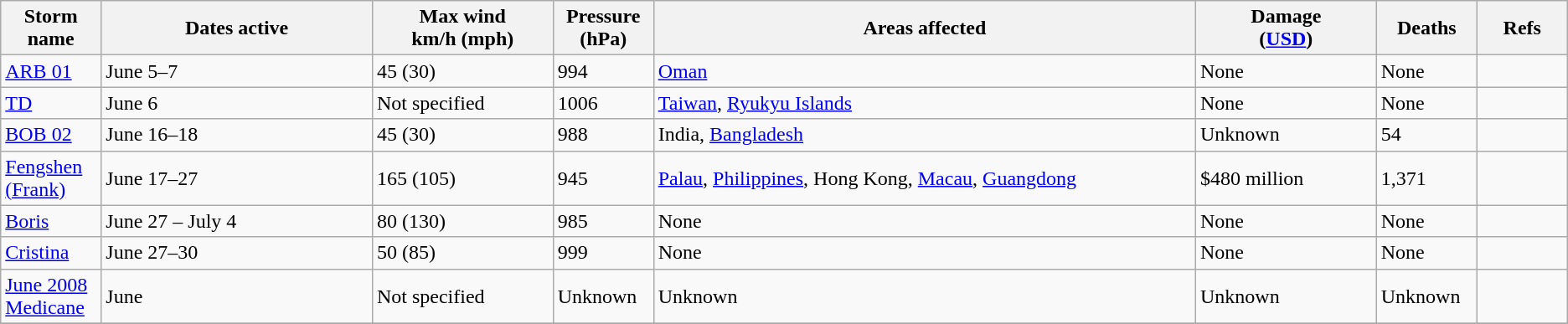<table class="wikitable sortable">
<tr>
<th width="5%">Storm name</th>
<th width="15%">Dates active</th>
<th width="10%">Max wind<br>km/h (mph)</th>
<th width="5%">Pressure<br>(hPa)</th>
<th width="30%">Areas affected</th>
<th width="10%">Damage<br>(<a href='#'>USD</a>)</th>
<th width="5%">Deaths</th>
<th width="5%">Refs</th>
</tr>
<tr>
<td><a href='#'>ARB 01</a></td>
<td>June 5–7</td>
<td>45 (30)</td>
<td>994</td>
<td><a href='#'>Oman</a></td>
<td>None</td>
<td>None</td>
<td></td>
</tr>
<tr>
<td><a href='#'>TD</a></td>
<td>June 6</td>
<td>Not specified</td>
<td>1006</td>
<td><a href='#'>Taiwan</a>, <a href='#'>Ryukyu Islands</a></td>
<td>None</td>
<td>None</td>
<td></td>
</tr>
<tr>
<td><a href='#'>BOB 02</a></td>
<td>June 16–18</td>
<td>45 (30)</td>
<td>988</td>
<td>India, <a href='#'>Bangladesh</a></td>
<td>Unknown</td>
<td>54</td>
<td></td>
</tr>
<tr>
<td><a href='#'>Fengshen (Frank)</a></td>
<td>June 17–27</td>
<td>165 (105)</td>
<td>945</td>
<td><a href='#'>Palau</a>, <a href='#'>Philippines</a>, Hong Kong, <a href='#'>Macau</a>, <a href='#'>Guangdong</a></td>
<td>$480 million</td>
<td>1,371</td>
<td></td>
</tr>
<tr>
<td><a href='#'>Boris</a></td>
<td>June 27 – July 4</td>
<td>80 (130)</td>
<td>985</td>
<td>None</td>
<td>None</td>
<td>None</td>
<td></td>
</tr>
<tr>
<td><a href='#'>Cristina</a></td>
<td>June 27–30</td>
<td>50 (85)</td>
<td>999</td>
<td>None</td>
<td>None</td>
<td>None</td>
<td></td>
</tr>
<tr>
<td><a href='#'>June 2008 Medicane</a></td>
<td>June</td>
<td>Not specified</td>
<td>Unknown</td>
<td>Unknown</td>
<td>Unknown</td>
<td>Unknown</td>
<td></td>
</tr>
<tr>
</tr>
</table>
